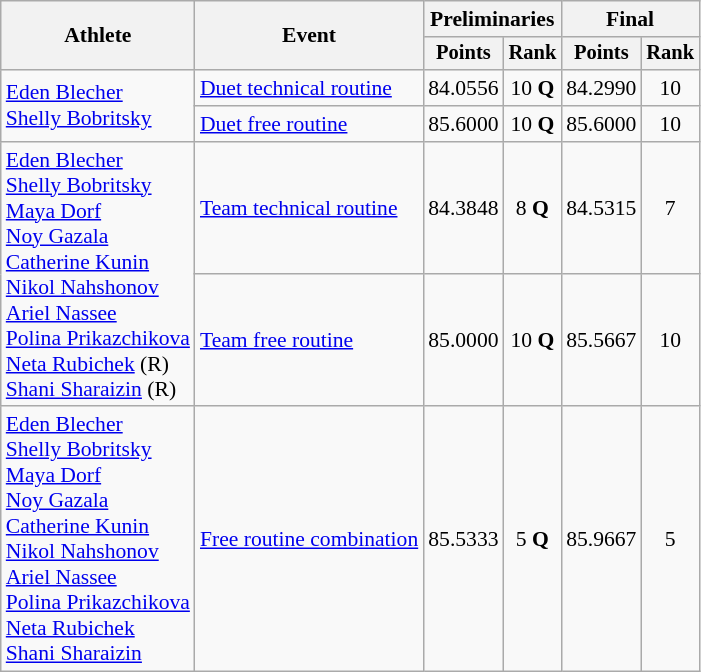<table class=wikitable style="font-size:90%; text-align: center;">
<tr>
<th rowspan="2">Athlete</th>
<th rowspan="2">Event</th>
<th colspan="2">Preliminaries</th>
<th colspan="2">Final</th>
</tr>
<tr style="font-size:95%">
<th>Points</th>
<th>Rank</th>
<th>Points</th>
<th>Rank</th>
</tr>
<tr>
<td align=left rowspan=2><a href='#'>Eden Blecher</a><br><a href='#'>Shelly Bobritsky</a></td>
<td align=left><a href='#'>Duet technical routine</a></td>
<td>84.0556</td>
<td>10 <strong>Q</strong></td>
<td>84.2990</td>
<td>10</td>
</tr>
<tr>
<td align=left><a href='#'>Duet free routine</a></td>
<td>85.6000</td>
<td>10 <strong>Q</strong></td>
<td>85.6000</td>
<td>10</td>
</tr>
<tr>
<td align=left rowspan=2><a href='#'>Eden Blecher</a><br><a href='#'>Shelly Bobritsky</a><br><a href='#'>Maya Dorf</a><br><a href='#'>Noy Gazala</a><br><a href='#'>Catherine Kunin</a><br><a href='#'>Nikol Nahshonov</a><br><a href='#'>Ariel Nassee</a><br><a href='#'>Polina Prikazchikova</a><br><a href='#'>Neta Rubichek</a> (R)<br><a href='#'>Shani Sharaizin</a> (R)</td>
<td align=left><a href='#'>Team technical routine</a></td>
<td>84.3848</td>
<td>8 <strong>Q</strong></td>
<td>84.5315</td>
<td>7</td>
</tr>
<tr>
<td align=left><a href='#'>Team free routine</a></td>
<td>85.0000</td>
<td>10 <strong>Q</strong></td>
<td>85.5667</td>
<td>10</td>
</tr>
<tr>
<td align=left><a href='#'>Eden Blecher</a><br><a href='#'>Shelly Bobritsky</a><br><a href='#'>Maya Dorf</a><br><a href='#'>Noy Gazala</a><br><a href='#'>Catherine Kunin</a><br><a href='#'>Nikol Nahshonov</a><br><a href='#'>Ariel Nassee</a><br><a href='#'>Polina Prikazchikova</a><br><a href='#'>Neta Rubichek</a><br><a href='#'>Shani Sharaizin</a></td>
<td align=left><a href='#'>Free routine combination</a></td>
<td>85.5333</td>
<td>5 <strong>Q</strong></td>
<td>85.9667</td>
<td>5</td>
</tr>
</table>
